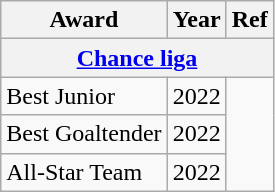<table class="wikitable">
<tr>
<th>Award</th>
<th>Year</th>
<th>Ref</th>
</tr>
<tr>
<th colspan="3"><a href='#'>Chance liga</a></th>
</tr>
<tr>
<td>Best Junior</td>
<td>2022</td>
<td rowspan="3"></td>
</tr>
<tr>
<td>Best Goaltender</td>
<td>2022</td>
</tr>
<tr>
<td>All-Star Team</td>
<td>2022</td>
</tr>
</table>
